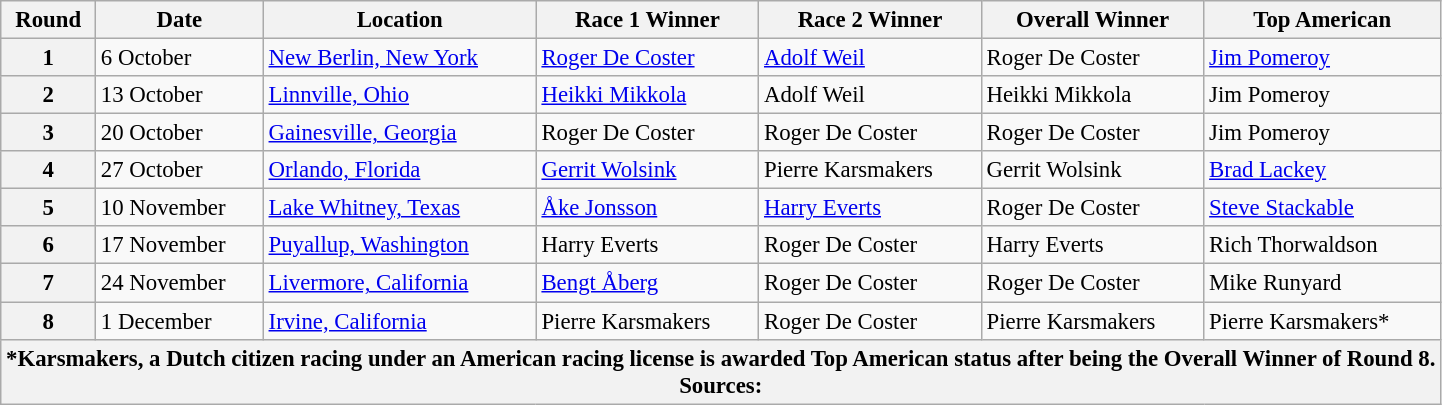<table class="wikitable" style="font-size: 95%;">
<tr>
<th align=center>Round</th>
<th align=center>Date</th>
<th align=center>Location</th>
<th align=center>Race 1 Winner</th>
<th align=center>Race 2 Winner</th>
<th align=center>Overall Winner</th>
<th align=center>Top American</th>
</tr>
<tr>
<th>1</th>
<td>6 October</td>
<td><a href='#'>New Berlin, New York</a></td>
<td> <a href='#'>Roger De Coster</a></td>
<td> <a href='#'>Adolf Weil</a></td>
<td> Roger De Coster</td>
<td><a href='#'>Jim Pomeroy</a></td>
</tr>
<tr>
<th>2</th>
<td>13 October</td>
<td><a href='#'>Linnville, Ohio</a></td>
<td> <a href='#'>Heikki Mikkola</a></td>
<td> Adolf Weil</td>
<td> Heikki Mikkola</td>
<td>Jim Pomeroy</td>
</tr>
<tr>
<th>3</th>
<td>20 October</td>
<td><a href='#'>Gainesville, Georgia</a></td>
<td> Roger De Coster</td>
<td> Roger De Coster</td>
<td> Roger De Coster</td>
<td>Jim Pomeroy</td>
</tr>
<tr>
<th>4</th>
<td>27 October</td>
<td><a href='#'>Orlando, Florida</a></td>
<td> <a href='#'>Gerrit Wolsink</a></td>
<td> Pierre Karsmakers</td>
<td> Gerrit Wolsink</td>
<td><a href='#'>Brad Lackey</a></td>
</tr>
<tr>
<th>5</th>
<td>10 November</td>
<td><a href='#'>Lake Whitney, Texas</a></td>
<td> <a href='#'>Åke Jonsson</a></td>
<td> <a href='#'>Harry Everts</a></td>
<td> Roger De Coster</td>
<td><a href='#'>Steve Stackable</a></td>
</tr>
<tr>
<th>6</th>
<td>17 November</td>
<td><a href='#'>Puyallup, Washington</a></td>
<td> Harry Everts</td>
<td> Roger De Coster</td>
<td> Harry Everts</td>
<td>Rich Thorwaldson</td>
</tr>
<tr>
<th>7</th>
<td>24 November</td>
<td><a href='#'>Livermore, California</a></td>
<td> <a href='#'>Bengt Åberg</a></td>
<td> Roger De Coster</td>
<td> Roger De Coster</td>
<td>Mike Runyard</td>
</tr>
<tr>
<th>8</th>
<td>1 December</td>
<td><a href='#'>Irvine, California</a></td>
<td> Pierre Karsmakers</td>
<td> Roger De Coster</td>
<td> Pierre Karsmakers</td>
<td>Pierre Karsmakers*</td>
</tr>
<tr>
<th colspan=8>*Karsmakers, a Dutch citizen racing under an American racing license is awarded Top American status after being the Overall Winner of Round 8.<br>Sources:</th>
</tr>
</table>
